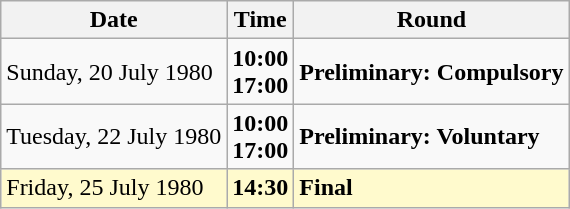<table class="wikitable">
<tr>
<th>Date</th>
<th>Time</th>
<th>Round</th>
</tr>
<tr>
<td>Sunday, 20 July 1980</td>
<td><strong>10:00</strong><br><strong>17:00</strong></td>
<td><strong>Preliminary: Compulsory</strong></td>
</tr>
<tr>
<td>Tuesday, 22 July 1980</td>
<td><strong>10:00</strong><br><strong>17:00</strong></td>
<td><strong>Preliminary: Voluntary</strong></td>
</tr>
<tr style=background:lemonchiffon>
<td>Friday, 25 July 1980</td>
<td><strong>14:30</strong></td>
<td><strong>Final</strong></td>
</tr>
</table>
